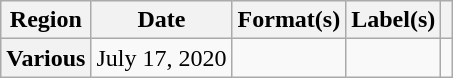<table class="wikitable plainrowheaders">
<tr>
<th>Region</th>
<th>Date</th>
<th>Format(s)</th>
<th>Label(s)</th>
<th></th>
</tr>
<tr>
<th scope="row">Various</th>
<td>July 17, 2020</td>
<td></td>
<td></td>
<td style="text-align: center;"></td>
</tr>
</table>
